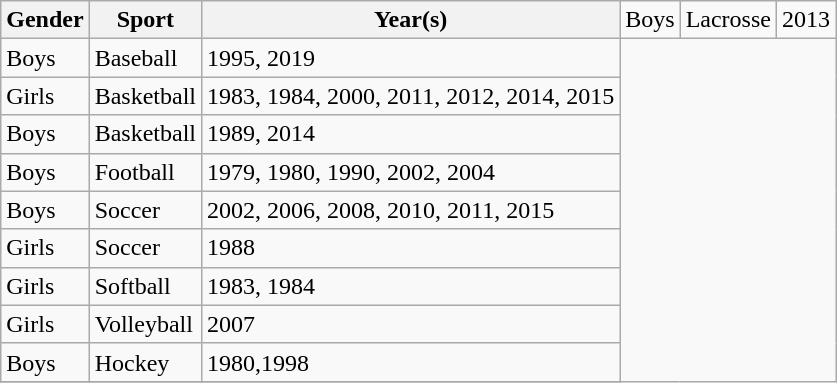<table class="wikitable">
<tr>
<th>Gender</th>
<th>Sport</th>
<th>Year(s)</th>
<td>Boys</td>
<td>Lacrosse</td>
<td>2013</td>
</tr>
<tr>
<td>Boys</td>
<td>Baseball</td>
<td>1995, 2019</td>
</tr>
<tr>
<td>Girls</td>
<td>Basketball</td>
<td>1983, 1984, 2000, 2011, 2012, 2014, 2015</td>
</tr>
<tr>
<td>Boys</td>
<td>Basketball</td>
<td>1989, 2014</td>
</tr>
<tr>
<td>Boys</td>
<td>Football</td>
<td>1979, 1980, 1990, 2002, 2004</td>
</tr>
<tr>
<td>Boys</td>
<td>Soccer</td>
<td>2002, 2006, 2008, 2010, 2011, 2015</td>
</tr>
<tr>
<td>Girls</td>
<td>Soccer</td>
<td>1988</td>
</tr>
<tr>
<td>Girls</td>
<td>Softball</td>
<td>1983, 1984</td>
</tr>
<tr>
<td>Girls</td>
<td>Volleyball</td>
<td>2007</td>
</tr>
<tr>
<td>Boys</td>
<td>Hockey</td>
<td>1980,1998</td>
</tr>
<tr>
</tr>
</table>
